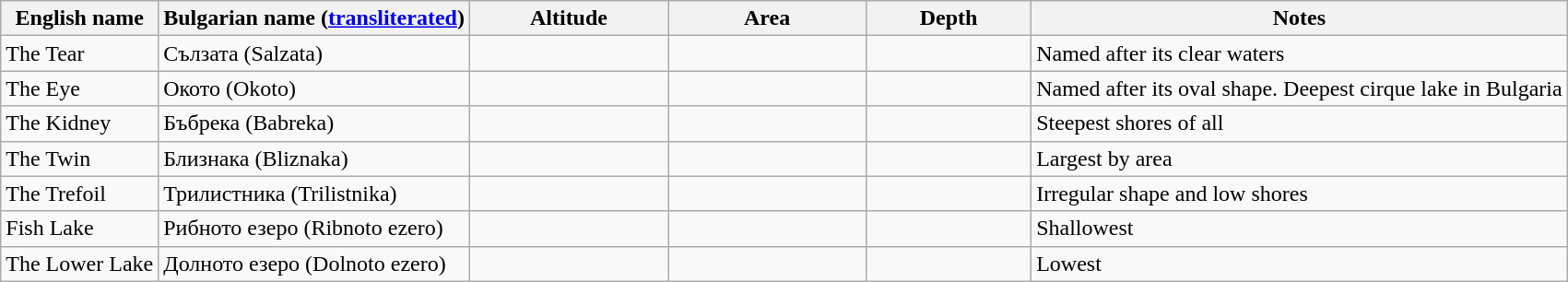<table class="sortable wikitable">
<tr>
<th>English name</th>
<th>Bulgarian name (<a href='#'>transliterated</a>)</th>
<th style="width:8.5em;">Altitude</th>
<th style="width:8.5em;">Area</th>
<th style="width:7em;">Depth</th>
<th>Notes</th>
</tr>
<tr>
<td>The Tear</td>
<td>Сълзата (Salzata)</td>
<td align="center"></td>
<td align="center"></td>
<td align="center"></td>
<td>Named after its clear waters</td>
</tr>
<tr>
<td>The Eye</td>
<td>Окото (Okoto)</td>
<td align="center"></td>
<td align="center"></td>
<td align="center"></td>
<td>Named after its oval shape. Deepest cirque lake in Bulgaria</td>
</tr>
<tr>
<td>The Kidney</td>
<td>Бъбрека (Babreka)</td>
<td align="center"></td>
<td align="center"></td>
<td align="center"></td>
<td>Steepest shores of all</td>
</tr>
<tr>
<td>The Twin</td>
<td>Близнака (Bliznaka)</td>
<td align="center"></td>
<td align="center"></td>
<td align="center"></td>
<td>Largest by area</td>
</tr>
<tr>
<td>The Trefoil</td>
<td>Трилистника (Trilistnika)</td>
<td align="center"></td>
<td align="center"></td>
<td align="center"></td>
<td>Irregular shape and low shores</td>
</tr>
<tr>
<td>Fish Lake</td>
<td>Рибното езеро (Ribnoto ezero)</td>
<td align="center"></td>
<td align="center"></td>
<td align="center"></td>
<td>Shallowest</td>
</tr>
<tr>
<td>The Lower Lake</td>
<td>Долното езеро (Dolnoto ezero)</td>
<td align="center"></td>
<td align="center"></td>
<td align="center"></td>
<td>Lowest</td>
</tr>
</table>
